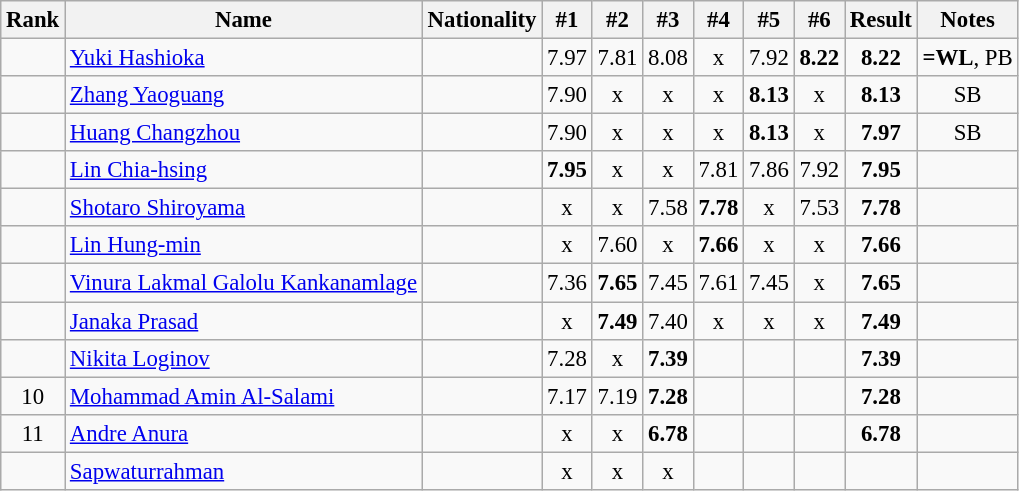<table class="wikitable sortable" style="text-align:center;font-size:95%">
<tr>
<th>Rank</th>
<th>Name</th>
<th>Nationality</th>
<th>#1</th>
<th>#2</th>
<th>#3</th>
<th>#4</th>
<th>#5</th>
<th>#6</th>
<th>Result</th>
<th>Notes</th>
</tr>
<tr>
<td></td>
<td align=left><a href='#'>Yuki Hashioka</a></td>
<td align=left></td>
<td>7.97</td>
<td>7.81</td>
<td>8.08</td>
<td>x</td>
<td>7.92</td>
<td><strong>8.22</strong></td>
<td><strong>8.22</strong></td>
<td><strong>=WL</strong>, PB</td>
</tr>
<tr>
<td></td>
<td align=left><a href='#'>Zhang Yaoguang</a></td>
<td align=left></td>
<td>7.90</td>
<td>x</td>
<td>x</td>
<td>x</td>
<td><strong>8.13</strong></td>
<td>x</td>
<td><strong>8.13</strong></td>
<td>SB</td>
</tr>
<tr>
<td></td>
<td align=left><a href='#'>Huang Changzhou</a></td>
<td align=left></td>
<td>7.90</td>
<td>x</td>
<td>x</td>
<td>x</td>
<td><strong>8.13</strong></td>
<td>x</td>
<td><strong>7.97</strong></td>
<td>SB</td>
</tr>
<tr>
<td></td>
<td align=left><a href='#'>Lin Chia-hsing</a></td>
<td align=left></td>
<td><strong>7.95</strong></td>
<td>x</td>
<td>x</td>
<td>7.81</td>
<td>7.86</td>
<td>7.92</td>
<td><strong>7.95</strong></td>
<td></td>
</tr>
<tr>
<td></td>
<td align=left><a href='#'>Shotaro Shiroyama</a></td>
<td align=left></td>
<td>x</td>
<td>x</td>
<td>7.58</td>
<td><strong>7.78</strong></td>
<td>x</td>
<td>7.53</td>
<td><strong>7.78</strong></td>
<td></td>
</tr>
<tr>
<td></td>
<td align=left><a href='#'>Lin Hung-min</a></td>
<td align=left></td>
<td>x</td>
<td>7.60</td>
<td>x</td>
<td><strong>7.66</strong></td>
<td>x</td>
<td>x</td>
<td><strong>7.66</strong></td>
<td></td>
</tr>
<tr>
<td></td>
<td align=left><a href='#'>Vinura Lakmal Galolu Kankanamlage</a></td>
<td align=left></td>
<td>7.36</td>
<td><strong>7.65</strong></td>
<td>7.45</td>
<td>7.61</td>
<td>7.45</td>
<td>x</td>
<td><strong>7.65</strong></td>
<td></td>
</tr>
<tr>
<td></td>
<td align=left><a href='#'>Janaka Prasad</a></td>
<td align=left></td>
<td>x</td>
<td><strong>7.49</strong></td>
<td>7.40</td>
<td>x</td>
<td>x</td>
<td>x</td>
<td><strong>7.49</strong></td>
<td></td>
</tr>
<tr>
<td></td>
<td align=left><a href='#'>Nikita Loginov</a></td>
<td align=left></td>
<td>7.28</td>
<td>x</td>
<td><strong>7.39</strong></td>
<td></td>
<td></td>
<td></td>
<td><strong>7.39</strong></td>
<td></td>
</tr>
<tr>
<td>10</td>
<td align=left><a href='#'>Mohammad Amin Al-Salami</a></td>
<td align=left></td>
<td>7.17</td>
<td>7.19</td>
<td><strong>7.28</strong></td>
<td></td>
<td></td>
<td></td>
<td><strong>7.28</strong></td>
<td></td>
</tr>
<tr>
<td>11</td>
<td align=left><a href='#'>Andre Anura</a></td>
<td align=left></td>
<td>x</td>
<td>x</td>
<td><strong>6.78</strong></td>
<td></td>
<td></td>
<td></td>
<td><strong>6.78</strong></td>
<td></td>
</tr>
<tr>
<td></td>
<td align=left><a href='#'>Sapwaturrahman</a></td>
<td align=left></td>
<td>x</td>
<td>x</td>
<td>x</td>
<td></td>
<td></td>
<td></td>
<td><strong></strong></td>
<td></td>
</tr>
</table>
